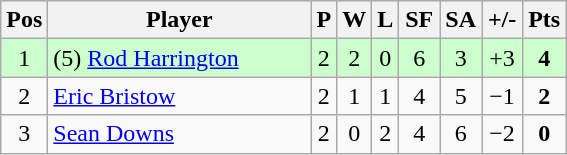<table class="wikitable" style="text-align:center; margin: 1em auto 1em auto, align:left">
<tr>
<th width=20>Pos</th>
<th width=168>Player</th>
<th width=3>P</th>
<th width=3>W</th>
<th width=3>L</th>
<th width=20>SF</th>
<th width=20>SA</th>
<th width=20>+/-</th>
<th width=20>Pts</th>
</tr>
<tr align=center style="background: #ccffcc;">
<td>1</td>
<td align="left"> (5) <a href='#'>Rod Harrington</a></td>
<td>2</td>
<td>2</td>
<td>0</td>
<td>6</td>
<td>3</td>
<td>+3</td>
<td><strong>4</strong></td>
</tr>
<tr align=center>
<td>2</td>
<td align="left"> <a href='#'>Eric Bristow</a></td>
<td>2</td>
<td>1</td>
<td>1</td>
<td>4</td>
<td>5</td>
<td>−1</td>
<td><strong>2</strong></td>
</tr>
<tr align=center>
<td>3</td>
<td align="left"> <a href='#'>Sean Downs</a></td>
<td>2</td>
<td>0</td>
<td>2</td>
<td>4</td>
<td>6</td>
<td>−2</td>
<td><strong>0</strong></td>
</tr>
</table>
